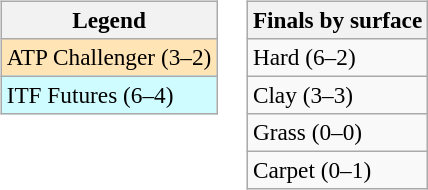<table>
<tr valign=top>
<td><br><table class=wikitable style=font-size:97%>
<tr>
<th>Legend</th>
</tr>
<tr bgcolor=moccasin>
<td>ATP Challenger (3–2)</td>
</tr>
<tr bgcolor=cffcff>
<td>ITF Futures (6–4)</td>
</tr>
</table>
</td>
<td><br><table class=wikitable style=font-size:97%>
<tr>
<th>Finals by surface</th>
</tr>
<tr>
<td>Hard (6–2)</td>
</tr>
<tr>
<td>Clay (3–3)</td>
</tr>
<tr>
<td>Grass (0–0)</td>
</tr>
<tr>
<td>Carpet (0–1)</td>
</tr>
</table>
</td>
</tr>
</table>
